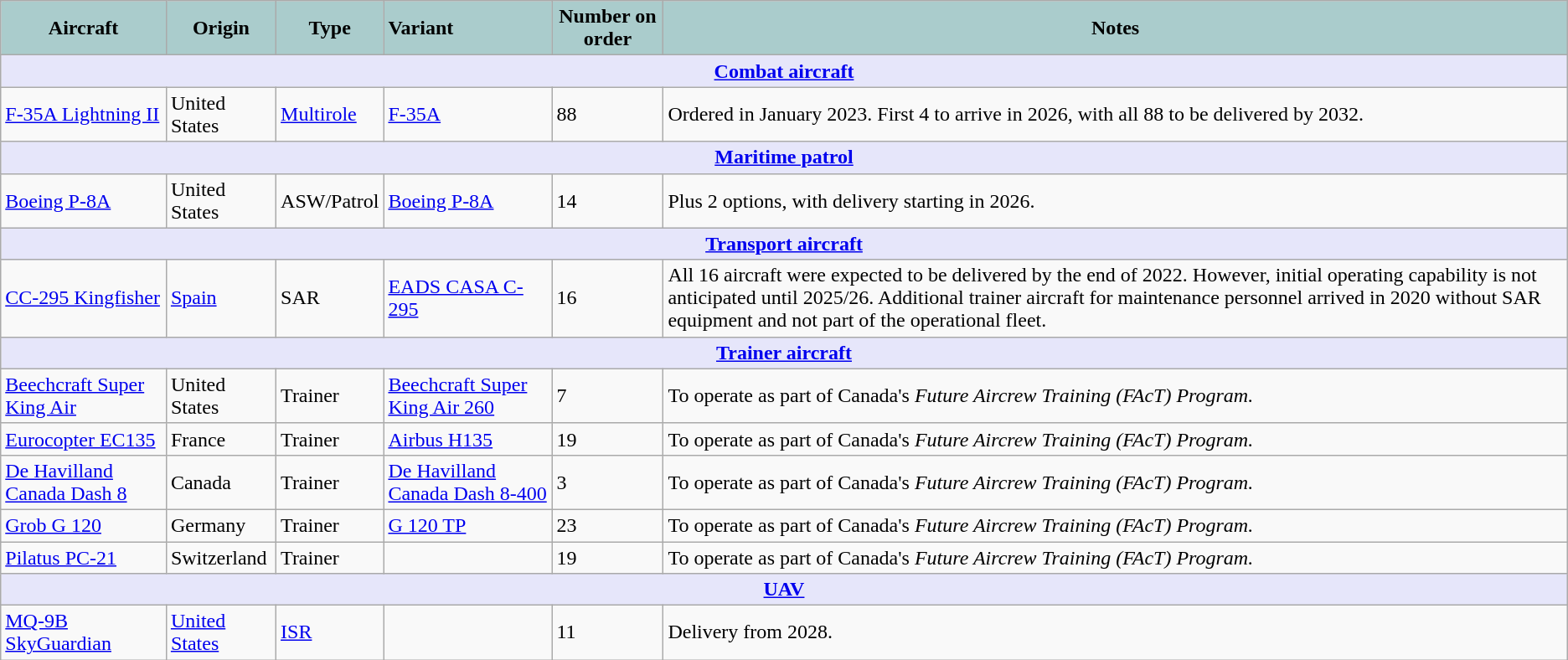<table class="wikitable">
<tr>
<th style="text-align:center; background:#acc;">Aircraft</th>
<th style="text-align: center; background:#acc;">Origin</th>
<th style="text-align:l center; background:#acc;">Type</th>
<th style="text-align:left; background:#acc;">Variant</th>
<th style="text-align:center; background:#acc;">Number on order</th>
<th style="text-align: center; background:#acc;">Notes</th>
</tr>
<tr>
<th colspan="6" style="align: center; background: lavender;"><a href='#'>Combat aircraft</a></th>
</tr>
<tr>
<td><a href='#'>F-35A Lightning II</a></td>
<td>United States</td>
<td><a href='#'>Multirole</a></td>
<td><a href='#'>F-35A</a></td>
<td>88</td>
<td>Ordered in January 2023. First 4 to arrive in 2026, with all 88 to be delivered by 2032.</td>
</tr>
<tr>
<th colspan="6" style="align: center; background: lavender;"><a href='#'>Maritime patrol</a></th>
</tr>
<tr>
<td><a href='#'>Boeing P-8A</a></td>
<td>United States</td>
<td>ASW/Patrol</td>
<td><a href='#'>Boeing P-8A</a></td>
<td>14</td>
<td>Plus 2 options, with delivery starting in 2026.</td>
</tr>
<tr>
<th colspan="6" style="align: center; background: lavender;"><a href='#'>Transport aircraft</a></th>
</tr>
<tr>
<td><a href='#'>CC-295 Kingfisher</a></td>
<td><a href='#'>Spain</a></td>
<td>SAR</td>
<td><a href='#'>EADS CASA C-295</a></td>
<td>16</td>
<td>All 16 aircraft were expected to be delivered by the end of 2022. However, initial operating capability is not anticipated until 2025/26. Additional trainer aircraft for maintenance personnel arrived in 2020 without SAR equipment and not part of the operational fleet.</td>
</tr>
<tr>
<th colspan="6" style="align: center; background: lavender;"><a href='#'>Trainer aircraft</a></th>
</tr>
<tr>
<td><a href='#'>Beechcraft Super King Air</a></td>
<td>United States</td>
<td>Trainer</td>
<td><a href='#'>Beechcraft Super King Air 260</a></td>
<td>7</td>
<td>To operate as part of Canada's <em>Future Aircrew Training (FAcT) Program.</em></td>
</tr>
<tr>
<td><a href='#'>Eurocopter EC135</a></td>
<td>France</td>
<td>Trainer</td>
<td><a href='#'>Airbus H135</a></td>
<td>19</td>
<td>To operate as part of Canada's <em>Future Aircrew Training (FAcT) Program.</em></td>
</tr>
<tr>
<td><a href='#'>De Havilland Canada Dash 8</a></td>
<td>Canada</td>
<td>Trainer</td>
<td><a href='#'>De Havilland Canada Dash 8-400</a></td>
<td>3</td>
<td>To operate as part of Canada's <em>Future Aircrew Training (FAcT) Program.</em></td>
</tr>
<tr>
<td><a href='#'>Grob G 120</a></td>
<td>Germany</td>
<td>Trainer</td>
<td><a href='#'>G 120 TP</a></td>
<td>23</td>
<td>To operate as part of Canada's <em>Future Aircrew Training (FAcT) Program.</em></td>
</tr>
<tr>
<td><a href='#'>Pilatus PC-21</a></td>
<td>Switzerland</td>
<td>Trainer</td>
<td></td>
<td>19</td>
<td>To operate as part of Canada's <em>Future Aircrew Training (FAcT) Program.</em></td>
</tr>
<tr>
<th colspan="6" style="align: center; background: lavender;"><a href='#'>UAV</a></th>
</tr>
<tr>
<td><a href='#'>MQ-9B SkyGuardian</a></td>
<td><a href='#'>United States</a></td>
<td><a href='#'>ISR</a></td>
<td></td>
<td>11</td>
<td>Delivery from 2028.</td>
</tr>
</table>
